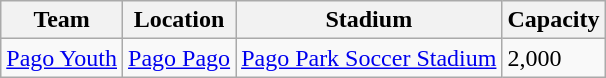<table class="wikitable sortable">
<tr>
<th>Team</th>
<th>Location</th>
<th>Stadium</th>
<th>Capacity</th>
</tr>
<tr>
<td><a href='#'>Pago Youth</a></td>
<td><a href='#'>Pago Pago</a></td>
<td><a href='#'>Pago Park Soccer Stadium</a></td>
<td>2,000</td>
</tr>
</table>
